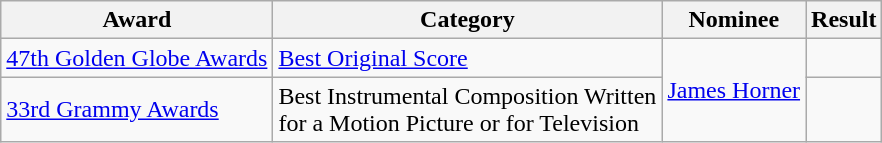<table class="wikitable">
<tr>
<th>Award</th>
<th>Category</th>
<th>Nominee</th>
<th>Result</th>
</tr>
<tr>
<td><a href='#'>47th Golden Globe Awards</a></td>
<td><a href='#'>Best Original Score</a></td>
<td rowspan="2"><a href='#'>James Horner</a></td>
<td></td>
</tr>
<tr>
<td><a href='#'>33rd Grammy Awards</a></td>
<td>Best Instrumental Composition Written<br>for a Motion Picture or for Television</td>
<td></td>
</tr>
</table>
